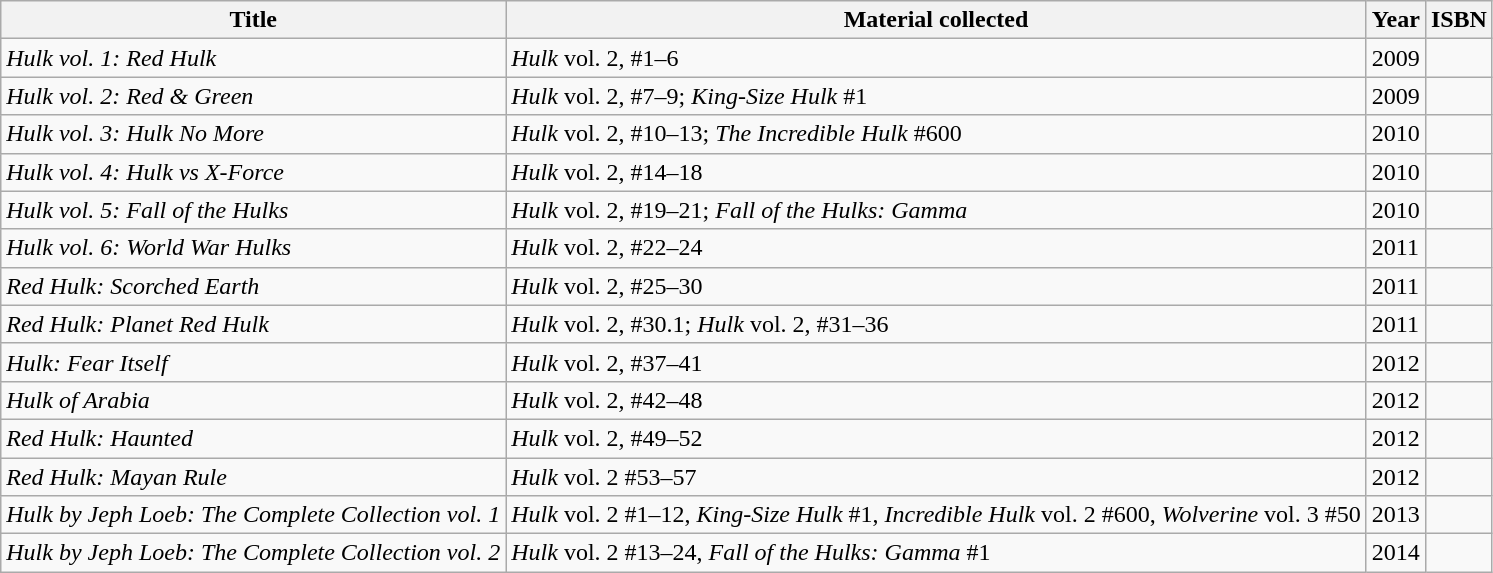<table class="wikitable sortable">
<tr>
<th>Title</th>
<th>Material collected</th>
<th>Year</th>
<th>ISBN</th>
</tr>
<tr>
<td><em>Hulk vol. 1: Red Hulk</em></td>
<td><em>Hulk</em> vol. 2, #1–6</td>
<td>2009</td>
<td></td>
</tr>
<tr>
<td><em>Hulk vol. 2: Red & Green</em></td>
<td><em>Hulk</em> vol. 2, #7–9; <em>King-Size Hulk</em> #1</td>
<td>2009</td>
<td></td>
</tr>
<tr>
<td><em>Hulk vol. 3: Hulk No More</em></td>
<td><em>Hulk</em> vol. 2, #10–13; <em>The Incredible Hulk</em> #600</td>
<td>2010</td>
<td></td>
</tr>
<tr>
<td><em>Hulk vol. 4: Hulk vs X-Force</em></td>
<td><em>Hulk</em> vol. 2, #14–18</td>
<td>2010</td>
<td></td>
</tr>
<tr>
<td><em>Hulk vol. 5: Fall of the Hulks</em></td>
<td><em>Hulk</em> vol. 2, #19–21; <em>Fall of the Hulks: Gamma</em></td>
<td>2010</td>
<td></td>
</tr>
<tr>
<td><em>Hulk vol. 6: World War Hulks</em></td>
<td><em>Hulk</em> vol. 2, #22–24</td>
<td>2011</td>
<td></td>
</tr>
<tr>
<td><em>Red Hulk: Scorched Earth</em></td>
<td><em>Hulk</em> vol. 2, #25–30</td>
<td>2011</td>
<td></td>
</tr>
<tr>
<td><em>Red Hulk: Planet Red Hulk</em></td>
<td><em>Hulk</em> vol. 2, #30.1; <em>Hulk</em> vol. 2, #31–36</td>
<td>2011</td>
<td></td>
</tr>
<tr>
<td><em>Hulk: Fear Itself</em></td>
<td><em>Hulk</em> vol. 2, #37–41</td>
<td>2012</td>
<td></td>
</tr>
<tr>
<td><em>Hulk of Arabia</em></td>
<td><em>Hulk</em> vol. 2, #42–48</td>
<td>2012</td>
<td></td>
</tr>
<tr>
<td><em>Red Hulk: Haunted</em></td>
<td><em>Hulk</em> vol. 2, #49–52</td>
<td>2012</td>
<td></td>
</tr>
<tr>
<td><em>Red Hulk: Mayan Rule</em></td>
<td><em>Hulk</em> vol. 2 #53–57</td>
<td>2012</td>
<td></td>
</tr>
<tr>
<td><em>Hulk by Jeph Loeb: The Complete Collection vol. 1</em></td>
<td><em>Hulk</em> vol. 2 #1–12, <em>King-Size Hulk</em> #1, <em>Incredible Hulk</em> vol. 2 #600, <em>Wolverine</em> vol. 3 #50</td>
<td>2013</td>
<td></td>
</tr>
<tr>
<td><em>Hulk by Jeph Loeb: The Complete Collection vol. 2</em></td>
<td><em>Hulk</em> vol. 2 #13–24, <em>Fall of the Hulks: Gamma</em> #1</td>
<td>2014</td>
<td></td>
</tr>
</table>
